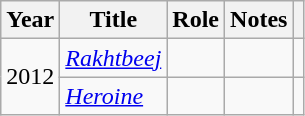<table class="wikitable">
<tr>
<th>Year</th>
<th>Title</th>
<th>Role</th>
<th>Notes</th>
<th></th>
</tr>
<tr>
<td rowspan="2">2012</td>
<td><em><a href='#'>Rakhtbeej</a></em></td>
<td></td>
<td></td>
<td></td>
</tr>
<tr>
<td><em><a href='#'>Heroine</a></em></td>
<td></td>
<td></td>
<td></td>
</tr>
</table>
